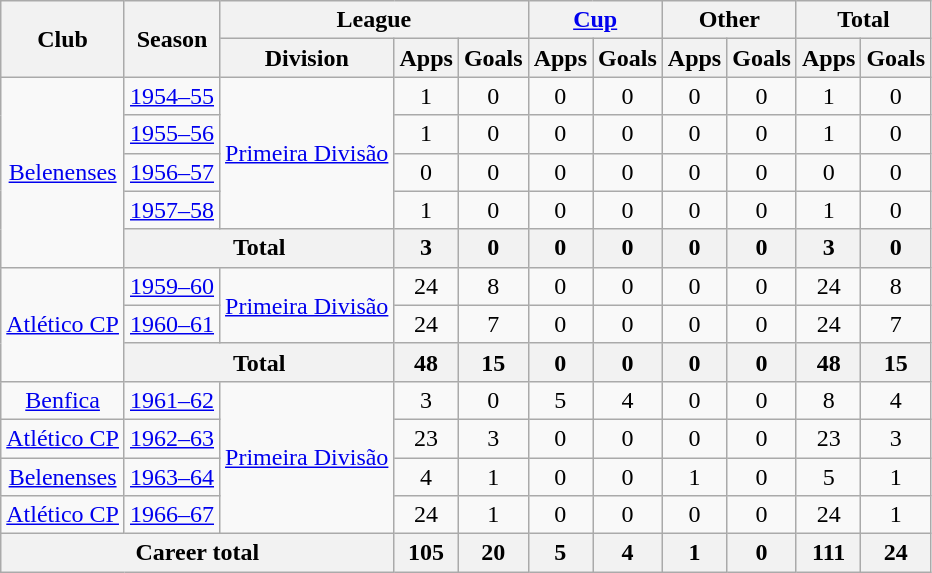<table class="wikitable" style="text-align: center">
<tr>
<th rowspan="2">Club</th>
<th rowspan="2">Season</th>
<th colspan="3">League</th>
<th colspan="2"><a href='#'>Cup</a></th>
<th colspan="2">Other</th>
<th colspan="2">Total</th>
</tr>
<tr>
<th>Division</th>
<th>Apps</th>
<th>Goals</th>
<th>Apps</th>
<th>Goals</th>
<th>Apps</th>
<th>Goals</th>
<th>Apps</th>
<th>Goals</th>
</tr>
<tr>
<td rowspan="5"><a href='#'>Belenenses</a></td>
<td><a href='#'>1954–55</a></td>
<td rowspan="4"><a href='#'>Primeira Divisão</a></td>
<td>1</td>
<td>0</td>
<td>0</td>
<td>0</td>
<td>0</td>
<td>0</td>
<td>1</td>
<td>0</td>
</tr>
<tr>
<td><a href='#'>1955–56</a></td>
<td>1</td>
<td>0</td>
<td>0</td>
<td>0</td>
<td>0</td>
<td>0</td>
<td>1</td>
<td>0</td>
</tr>
<tr>
<td><a href='#'>1956–57</a></td>
<td>0</td>
<td>0</td>
<td>0</td>
<td>0</td>
<td>0</td>
<td>0</td>
<td>0</td>
<td>0</td>
</tr>
<tr>
<td><a href='#'>1957–58</a></td>
<td>1</td>
<td>0</td>
<td>0</td>
<td>0</td>
<td>0</td>
<td>0</td>
<td>1</td>
<td>0</td>
</tr>
<tr>
<th colspan="2"><strong>Total</strong></th>
<th>3</th>
<th>0</th>
<th>0</th>
<th>0</th>
<th>0</th>
<th>0</th>
<th>3</th>
<th>0</th>
</tr>
<tr>
<td rowspan="3"><a href='#'>Atlético CP</a></td>
<td><a href='#'>1959–60</a></td>
<td rowspan="2"><a href='#'>Primeira Divisão</a></td>
<td>24</td>
<td>8</td>
<td>0</td>
<td>0</td>
<td>0</td>
<td>0</td>
<td>24</td>
<td>8</td>
</tr>
<tr>
<td><a href='#'>1960–61</a></td>
<td>24</td>
<td>7</td>
<td>0</td>
<td>0</td>
<td>0</td>
<td>0</td>
<td>24</td>
<td>7</td>
</tr>
<tr>
<th colspan="2"><strong>Total</strong></th>
<th>48</th>
<th>15</th>
<th>0</th>
<th>0</th>
<th>0</th>
<th>0</th>
<th>48</th>
<th>15</th>
</tr>
<tr>
<td><a href='#'>Benfica</a></td>
<td><a href='#'>1961–62</a></td>
<td rowspan="4"><a href='#'>Primeira Divisão</a></td>
<td>3</td>
<td>0</td>
<td>5</td>
<td>4</td>
<td>0</td>
<td>0</td>
<td>8</td>
<td>4</td>
</tr>
<tr>
<td><a href='#'>Atlético CP</a></td>
<td><a href='#'>1962–63</a></td>
<td>23</td>
<td>3</td>
<td>0</td>
<td>0</td>
<td>0</td>
<td>0</td>
<td>23</td>
<td>3</td>
</tr>
<tr>
<td><a href='#'>Belenenses</a></td>
<td><a href='#'>1963–64</a></td>
<td>4</td>
<td>1</td>
<td>0</td>
<td>0</td>
<td>1</td>
<td>0</td>
<td>5</td>
<td>1</td>
</tr>
<tr>
<td><a href='#'>Atlético CP</a></td>
<td><a href='#'>1966–67</a></td>
<td>24</td>
<td>1</td>
<td>0</td>
<td>0</td>
<td>0</td>
<td>0</td>
<td>24</td>
<td>1</td>
</tr>
<tr>
<th colspan="3"><strong>Career total</strong></th>
<th>105</th>
<th>20</th>
<th>5</th>
<th>4</th>
<th>1</th>
<th>0</th>
<th>111</th>
<th>24</th>
</tr>
</table>
